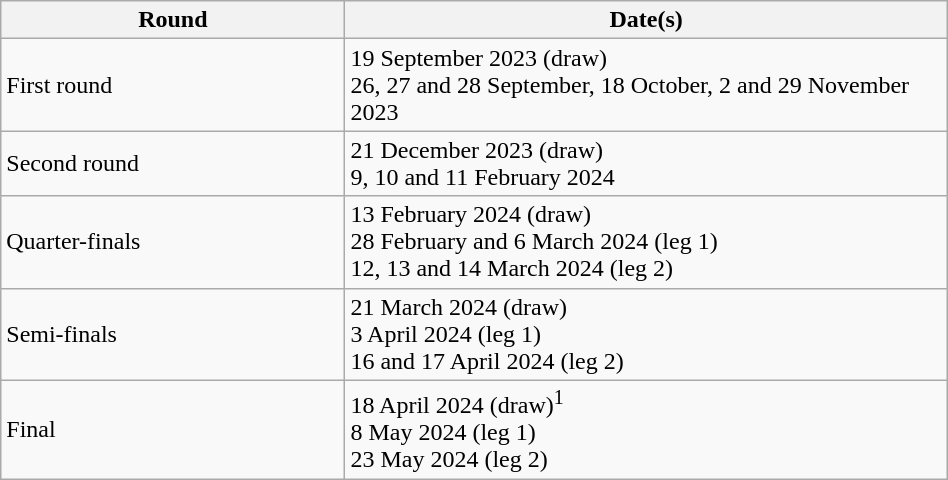<table class="wikitable" style="width:50%; text-align:center;">
<tr>
<th style="width:20%">Round</th>
<th style="width:35%">Date(s)</th>
</tr>
<tr>
<td style="text-align:left;">First round</td>
<td style="text-align:left;">19 September 2023 (draw) <br> 26, 27 and 28 September, 18 October, 2 and 29 November 2023</td>
</tr>
<tr>
<td style="text-align:left;">Second round</td>
<td style="text-align:left;">21 December 2023 (draw) <br> 9, 10 and 11 February 2024</td>
</tr>
<tr>
<td style="text-align:left;">Quarter-finals</td>
<td style="text-align:left;">13 February 2024 (draw) <br> 28 February and 6 March 2024 (leg 1) <br> 12, 13 and 14 March 2024 (leg 2)</td>
</tr>
<tr>
<td style="text-align:left;">Semi-finals</td>
<td style="text-align:left;">21 March 2024 (draw) <br> 3 April 2024 (leg 1) <br> 16 and 17 April 2024 (leg 2)</td>
</tr>
<tr>
<td style="text-align:left;">Final</td>
<td style="text-align:left;">18 April 2024 (draw)<sup>1</sup> <br> 8 May 2024 (leg 1) <br> 23 May 2024 (leg 2)</td>
</tr>
</table>
